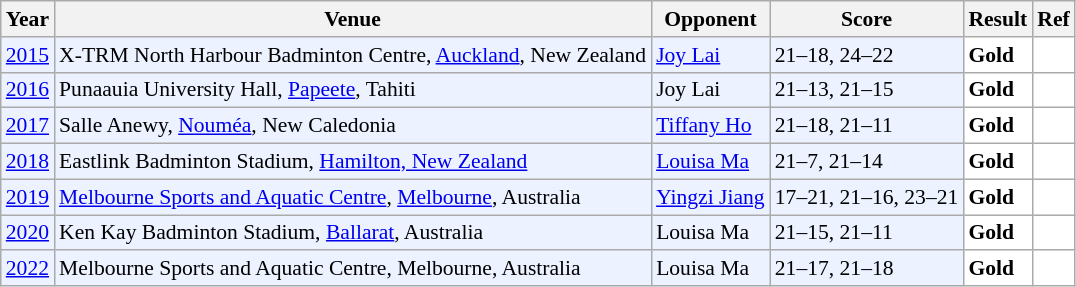<table class="sortable wikitable" style="font-size: 90%;">
<tr>
<th>Year</th>
<th>Venue</th>
<th>Opponent</th>
<th>Score</th>
<th>Result</th>
<th>Ref</th>
</tr>
<tr style="background:#ECF2FF">
<td align="center"><a href='#'>2015</a></td>
<td align="left">X-TRM North Harbour Badminton Centre, <a href='#'>Auckland</a>, New Zealand</td>
<td align="left"> <a href='#'>Joy Lai</a></td>
<td align="left">21–18, 24–22</td>
<td style="text-align:left; background:white"> <strong>Gold</strong></td>
<td style="text-align:center; background:white"></td>
</tr>
<tr style="background:#ECF2FF">
<td align="center"><a href='#'>2016</a></td>
<td align="left">Punaauia University Hall, <a href='#'>Papeete</a>, Tahiti</td>
<td align="left"> Joy Lai</td>
<td align="left">21–13, 21–15</td>
<td style="text-align:left; background:white"> <strong>Gold</strong></td>
<td style="text-align:center; background:white"></td>
</tr>
<tr style="background:#ECF2FF">
<td align="center"><a href='#'>2017</a></td>
<td align="left">Salle Anewy, <a href='#'>Nouméa</a>, New Caledonia</td>
<td align="left"> <a href='#'>Tiffany Ho</a></td>
<td align="left">21–18, 21–11</td>
<td style="text-align:left; background:white"> <strong>Gold</strong></td>
<td style="text-align:center; background:white"></td>
</tr>
<tr style="background:#ECF2FF">
<td align="center"><a href='#'>2018</a></td>
<td align="left">Eastlink Badminton Stadium, <a href='#'>Hamilton, New Zealand</a></td>
<td align="left"> <a href='#'>Louisa Ma</a></td>
<td align="left">21–7, 21–14</td>
<td style="text-align:left; background:white"> <strong>Gold</strong></td>
<td style="text-align:center; background:white"></td>
</tr>
<tr style="background:#ECF2FF">
<td align="center"><a href='#'>2019</a></td>
<td align="left"><a href='#'>Melbourne Sports and Aquatic Centre</a>, <a href='#'>Melbourne</a>, Australia</td>
<td align="left"> <a href='#'>Yingzi Jiang</a></td>
<td align="left">17–21, 21–16, 23–21</td>
<td style="text-align:left; background:white"> <strong>Gold</strong></td>
<td style="text-align:center; background:white"></td>
</tr>
<tr style="background:#ECF2FF">
<td align="center"><a href='#'>2020</a></td>
<td align="left">Ken Kay Badminton Stadium, <a href='#'>Ballarat</a>, Australia</td>
<td align="left"> Louisa Ma</td>
<td align="left">21–15, 21–11</td>
<td style="text-align:left; background:white"> <strong>Gold</strong></td>
<td style="text-align:center; background:white"></td>
</tr>
<tr style="background:#ECF2FF">
<td align="center"><a href='#'>2022</a></td>
<td align="left">Melbourne Sports and Aquatic Centre, Melbourne, Australia</td>
<td align="left"> Louisa Ma</td>
<td align="left">21–17, 21–18</td>
<td style="text-align:left; background:white"> <strong>Gold</strong></td>
<td style="text-align:center; background:white"></td>
</tr>
</table>
